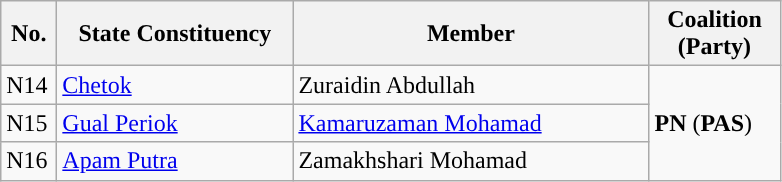<table class="wikitable">
<tr>
<th width="30">No.</th>
<th width="150">State Constituency</th>
<th width="230">Member</th>
<th width="80">Coalition (Party)</th>
</tr>
<tr>
<td>N14</td>
<td><a href='#'>Chetok</a></td>
<td>Zuraidin Abdullah</td>
<td rowspan=3 style="background:"><strong>PN</strong> (<strong>PAS</strong>)</td>
</tr>
<tr>
<td>N15</td>
<td><a href='#'>Gual Periok</a></td>
<td><a href='#'>Kamaruzaman Mohamad</a></td>
</tr>
<tr>
<td>N16</td>
<td><a href='#'>Apam Putra</a></td>
<td>Zamakhshari Mohamad</td>
</tr>
</table>
